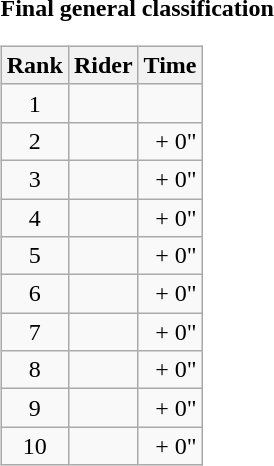<table>
<tr>
<td><strong>Final general classification</strong><br><table class="wikitable">
<tr>
<th scope="col">Rank</th>
<th scope="col">Rider</th>
<th scope="col">Time</th>
</tr>
<tr>
<td style="text-align:center;">1</td>
<td></td>
<td style="text-align:right;"></td>
</tr>
<tr>
<td style="text-align:center;">2</td>
<td></td>
<td style="text-align:right;">+ 0"</td>
</tr>
<tr>
<td style="text-align:center;">3</td>
<td></td>
<td style="text-align:right;">+ 0"</td>
</tr>
<tr>
<td style="text-align:center;">4</td>
<td></td>
<td style="text-align:right;">+ 0"</td>
</tr>
<tr>
<td style="text-align:center;">5</td>
<td></td>
<td style="text-align:right;">+ 0"</td>
</tr>
<tr>
<td style="text-align:center;">6</td>
<td></td>
<td style="text-align:right;">+ 0"</td>
</tr>
<tr>
<td style="text-align:center;">7</td>
<td></td>
<td style="text-align:right;">+ 0"</td>
</tr>
<tr>
<td style="text-align:center;">8</td>
<td></td>
<td style="text-align:right;">+ 0"</td>
</tr>
<tr>
<td style="text-align:center;">9</td>
<td></td>
<td style="text-align:right;">+ 0"</td>
</tr>
<tr>
<td style="text-align:center;">10</td>
<td></td>
<td style="text-align:right;">+ 0"</td>
</tr>
</table>
</td>
</tr>
</table>
